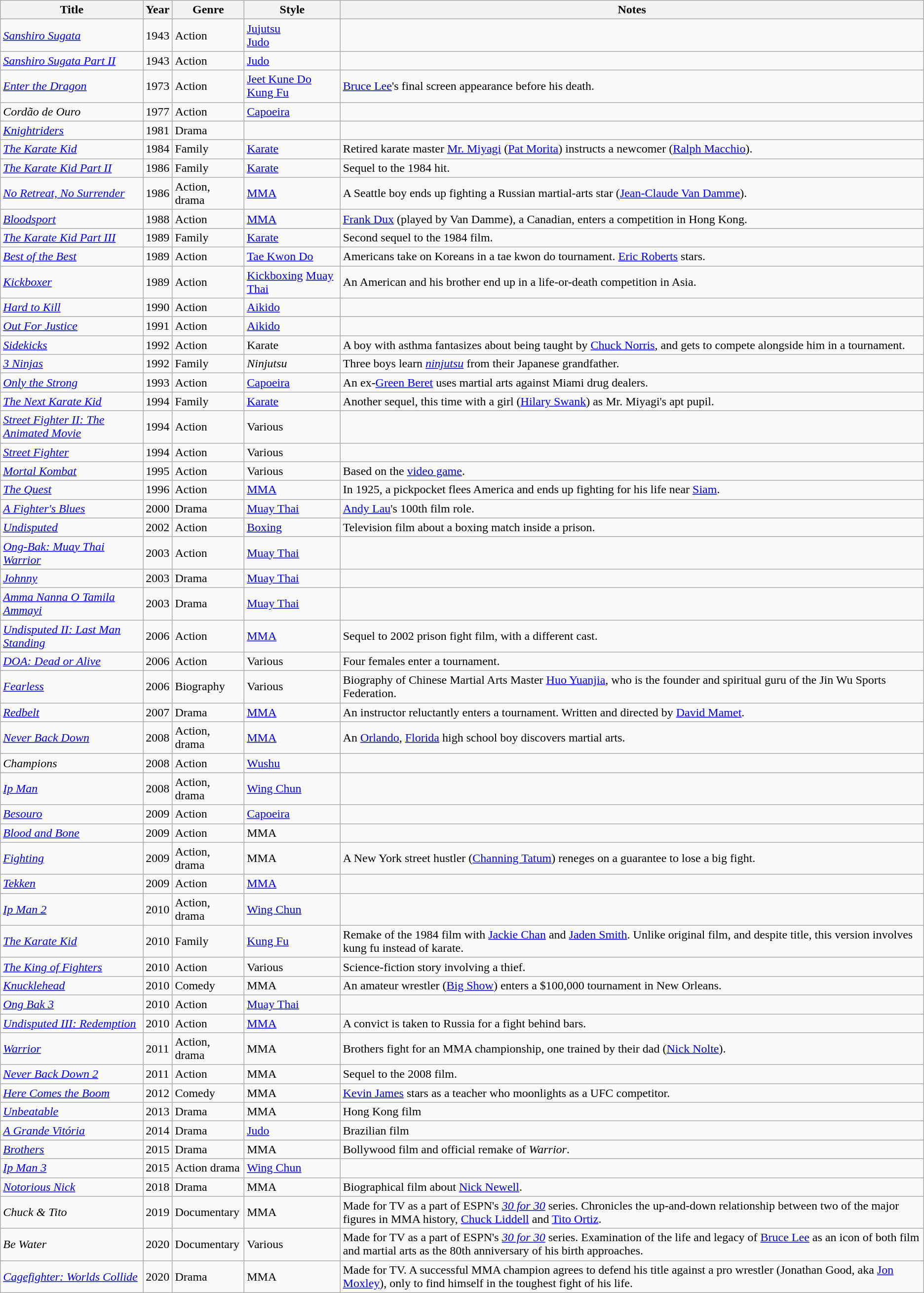<table class="wikitable sortable">
<tr>
<th>Title</th>
<th>Year</th>
<th>Genre</th>
<th>Style</th>
<th>Notes</th>
</tr>
<tr>
<td><em><a href='#'>Sanshiro Sugata</a></em></td>
<td>1943</td>
<td>Action</td>
<td><a href='#'>Jujutsu</a><br><a href='#'>Judo</a></td>
<td></td>
</tr>
<tr>
<td><em><a href='#'>Sanshiro Sugata Part II</a></em></td>
<td>1943</td>
<td>Action</td>
<td><a href='#'>Judo</a></td>
<td></td>
</tr>
<tr>
<td><em><a href='#'>Enter the Dragon</a></em></td>
<td>1973</td>
<td>Action</td>
<td><a href='#'>Jeet Kune Do</a><br><a href='#'>Kung Fu</a></td>
<td><a href='#'>Bruce Lee</a>'s final screen appearance before his death.</td>
</tr>
<tr>
<td><em>Cordão de Ouro</em></td>
<td>1977</td>
<td>Action</td>
<td><a href='#'>Capoeira</a></td>
<td></td>
</tr>
<tr>
<td><em><a href='#'>Knightriders</a></em></td>
<td>1981</td>
<td>Drama</td>
<td></td>
<td></td>
</tr>
<tr>
<td><em><a href='#'>The Karate Kid</a></em></td>
<td>1984</td>
<td>Family</td>
<td><a href='#'>Karate</a></td>
<td>Retired karate master <a href='#'>Mr. Miyagi</a> (<a href='#'>Pat Morita</a>) instructs a newcomer (<a href='#'>Ralph Macchio</a>).</td>
</tr>
<tr>
<td><em><a href='#'>The Karate Kid Part II</a></em></td>
<td>1986</td>
<td>Family</td>
<td><a href='#'>Karate</a></td>
<td>Sequel to the 1984 hit.</td>
</tr>
<tr>
<td><em><a href='#'>No Retreat, No Surrender</a></em></td>
<td>1986</td>
<td>Action, drama</td>
<td><a href='#'>MMA</a></td>
<td>A Seattle boy ends up fighting a Russian martial-arts star (<a href='#'>Jean-Claude Van Damme</a>).</td>
</tr>
<tr>
<td><em><a href='#'>Bloodsport</a></em></td>
<td>1988</td>
<td>Action</td>
<td><a href='#'>MMA</a></td>
<td><a href='#'>Frank Dux</a> (played by Van Damme), a Canadian, enters a competition in Hong Kong.</td>
</tr>
<tr>
<td><em><a href='#'>The Karate Kid Part III</a></em></td>
<td>1989</td>
<td>Family</td>
<td><a href='#'>Karate</a></td>
<td>Second sequel to the 1984 film.</td>
</tr>
<tr>
<td><em><a href='#'>Best of the Best</a></em></td>
<td>1989</td>
<td>Action</td>
<td><a href='#'>Tae Kwon Do</a></td>
<td>Americans take on Koreans in a tae kwon do tournament. <a href='#'>Eric Roberts</a> stars.</td>
</tr>
<tr>
<td><em><a href='#'>Kickboxer</a></em></td>
<td>1989</td>
<td>Action</td>
<td><a href='#'>Kickboxing</a> <a href='#'>Muay Thai</a></td>
<td>An American and his brother end up in a life-or-death competition in Asia.</td>
</tr>
<tr>
<td><em><a href='#'>Hard to Kill</a></em></td>
<td>1990</td>
<td>Action</td>
<td><a href='#'>Aikido</a></td>
<td></td>
</tr>
<tr>
<td><em><a href='#'>Out For Justice</a></em></td>
<td>1991</td>
<td>Action</td>
<td><a href='#'>Aikido</a></td>
<td></td>
</tr>
<tr>
<td><em><a href='#'>Sidekicks</a></em></td>
<td>1992</td>
<td>Action</td>
<td>Karate</td>
<td>A boy with asthma fantasizes about being taught by <a href='#'>Chuck Norris</a>, and gets to compete alongside him in a tournament.</td>
</tr>
<tr>
<td><em><a href='#'>3 Ninjas</a></em></td>
<td>1992</td>
<td>Family</td>
<td><em>Ninjutsu</em></td>
<td>Three boys learn <em><a href='#'>ninjutsu</a></em> from their Japanese grandfather.</td>
</tr>
<tr>
<td><em><a href='#'>Only the Strong</a></em></td>
<td>1993</td>
<td>Action</td>
<td><a href='#'>Capoeira</a></td>
<td>An ex-<a href='#'>Green Beret</a> uses martial arts against Miami drug dealers.</td>
</tr>
<tr>
<td><em><a href='#'>The Next Karate Kid</a></em></td>
<td>1994</td>
<td>Family</td>
<td><a href='#'>Karate</a></td>
<td>Another sequel, this time with a girl (<a href='#'>Hilary Swank</a>) as Mr. Miyagi's apt pupil.</td>
</tr>
<tr>
<td><em><a href='#'>Street Fighter II: The Animated Movie</a></em></td>
<td>1994</td>
<td>Action</td>
<td>Various</td>
<td></td>
</tr>
<tr>
<td><em><a href='#'>Street Fighter</a></em></td>
<td>1994</td>
<td>Action</td>
<td>Various</td>
<td></td>
</tr>
<tr>
<td><em><a href='#'>Mortal Kombat</a></em></td>
<td>1995</td>
<td>Action</td>
<td>Various</td>
<td>Based on the <a href='#'>video game</a>.</td>
</tr>
<tr>
<td><em><a href='#'>The Quest</a></em></td>
<td>1996</td>
<td>Action</td>
<td><a href='#'>MMA</a></td>
<td>In 1925, a pickpocket flees America and ends up fighting for his life near <a href='#'>Siam</a>.</td>
</tr>
<tr>
<td><em><a href='#'>A Fighter's Blues</a></em></td>
<td>2000</td>
<td>Drama</td>
<td><a href='#'>Muay Thai</a></td>
<td><a href='#'>Andy Lau</a>'s 100th film role.</td>
</tr>
<tr>
<td><em><a href='#'>Undisputed</a></em></td>
<td>2002</td>
<td>Action</td>
<td><a href='#'>Boxing</a></td>
<td>Television film about a boxing match inside a prison.</td>
</tr>
<tr>
<td><em><a href='#'>Ong-Bak: Muay Thai Warrior</a></em></td>
<td>2003</td>
<td>Action</td>
<td><a href='#'>Muay Thai</a></td>
<td></td>
</tr>
<tr>
<td><em><a href='#'>Johnny</a></em></td>
<td>2003</td>
<td>Drama</td>
<td><a href='#'>Muay Thai</a></td>
<td></td>
</tr>
<tr>
<td><em><a href='#'>Amma Nanna O Tamila Ammayi</a></em></td>
<td>2003</td>
<td>Drama</td>
<td><a href='#'>Muay Thai</a></td>
<td></td>
</tr>
<tr>
<td><em><a href='#'>Undisputed II: Last Man Standing</a></em></td>
<td>2006</td>
<td>Action</td>
<td><a href='#'>MMA</a></td>
<td>Sequel to 2002 prison fight film, with a different cast.</td>
</tr>
<tr>
<td><em><a href='#'>DOA: Dead or Alive</a></em></td>
<td>2006</td>
<td>Action</td>
<td>Various</td>
<td>Four females enter a tournament.</td>
</tr>
<tr>
<td><em><a href='#'>Fearless</a></em></td>
<td>2006</td>
<td>Biography</td>
<td>Various</td>
<td>Biography of Chinese Martial Arts Master <a href='#'>Huo Yuanjia</a>, who is the founder and spiritual guru of the Jin Wu Sports Federation.</td>
</tr>
<tr>
<td><em><a href='#'>Redbelt</a></em></td>
<td>2007</td>
<td>Drama</td>
<td><a href='#'>MMA</a></td>
<td>An instructor reluctantly enters a tournament. Written and directed by <a href='#'>David Mamet</a>.</td>
</tr>
<tr>
<td><em><a href='#'>Never Back Down</a></em></td>
<td>2008</td>
<td>Action, drama</td>
<td><a href='#'>MMA</a></td>
<td>An <a href='#'>Orlando</a>, <a href='#'>Florida</a> high school boy discovers martial arts.</td>
</tr>
<tr>
<td><em>Champions</em></td>
<td>2008</td>
<td>Action</td>
<td><a href='#'>Wushu</a></td>
<td></td>
</tr>
<tr>
<td><em><a href='#'>Ip Man</a></em></td>
<td>2008</td>
<td>Action, drama</td>
<td><a href='#'>Wing Chun</a></td>
<td></td>
</tr>
<tr>
<td><em><a href='#'>Besouro</a></em></td>
<td>2009</td>
<td>Action</td>
<td><a href='#'>Capoeira</a></td>
<td></td>
</tr>
<tr>
<td><em><a href='#'>Blood and Bone</a></em></td>
<td>2009</td>
<td>Action</td>
<td>MMA</td>
<td></td>
</tr>
<tr>
<td><em><a href='#'>Fighting</a></em></td>
<td>2009</td>
<td>Action, drama</td>
<td>MMA</td>
<td>A New York street hustler (<a href='#'>Channing Tatum</a>) reneges on a guarantee to lose a big fight.</td>
</tr>
<tr>
<td><em><a href='#'>Tekken</a></em></td>
<td>2009</td>
<td>Action</td>
<td><a href='#'>MMA</a></td>
<td></td>
</tr>
<tr>
<td><em><a href='#'>Ip Man 2</a></em></td>
<td>2010</td>
<td>Action, drama</td>
<td><a href='#'>Wing Chun</a></td>
<td></td>
</tr>
<tr>
<td><em><a href='#'>The Karate Kid</a></em></td>
<td>2010</td>
<td>Family</td>
<td><a href='#'>Kung Fu</a></td>
<td>Remake of the 1984 film with <a href='#'>Jackie Chan</a> and <a href='#'>Jaden Smith</a>. Unlike original film, and despite title, this version involves kung fu instead of karate.</td>
</tr>
<tr>
<td><em><a href='#'>The King of Fighters</a></em></td>
<td>2010</td>
<td>Action</td>
<td>Various</td>
<td>Science-fiction story involving a thief.</td>
</tr>
<tr>
<td><em><a href='#'>Knucklehead</a></em></td>
<td>2010</td>
<td>Comedy</td>
<td>MMA</td>
<td>An amateur wrestler (<a href='#'>Big Show</a>) enters a $100,000 tournament in New Orleans.</td>
</tr>
<tr>
<td><em><a href='#'>Ong Bak 3</a></em></td>
<td>2010</td>
<td>Action</td>
<td><a href='#'>Muay Thai</a></td>
<td></td>
</tr>
<tr>
<td><em><a href='#'>Undisputed III: Redemption</a></em></td>
<td>2010</td>
<td>Action</td>
<td><a href='#'>MMA</a></td>
<td>A convict is taken to Russia for a fight behind bars.</td>
</tr>
<tr>
<td><em><a href='#'>Warrior</a></em></td>
<td>2011</td>
<td>Action, drama</td>
<td>MMA</td>
<td>Brothers fight for an MMA championship, one trained by their dad (<a href='#'>Nick Nolte</a>).</td>
</tr>
<tr>
<td><em><a href='#'>Never Back Down 2</a></em></td>
<td>2011</td>
<td>Action</td>
<td>MMA</td>
<td>Sequel to the 2008 film.</td>
</tr>
<tr>
<td><em><a href='#'>Here Comes the Boom</a></em></td>
<td>2012</td>
<td>Comedy</td>
<td>MMA</td>
<td><a href='#'>Kevin James</a> stars as a teacher who moonlights as a UFC competitor.</td>
</tr>
<tr>
<td><em><a href='#'>Unbeatable</a></em></td>
<td>2013</td>
<td>Drama</td>
<td>MMA</td>
<td>Hong Kong film</td>
</tr>
<tr>
<td><em><a href='#'>A Grande Vitória</a></em></td>
<td>2014</td>
<td>Drama</td>
<td><a href='#'>Judo</a></td>
<td>Brazilian film</td>
</tr>
<tr>
<td><em><a href='#'>Brothers</a></em></td>
<td>2015</td>
<td>Drama</td>
<td>MMA</td>
<td>Bollywood film and official remake of <em>Warrior</em>.</td>
</tr>
<tr>
<td><em><a href='#'>Ip Man 3</a></em></td>
<td>2015</td>
<td>Action drama</td>
<td><a href='#'>Wing Chun</a></td>
<td></td>
</tr>
<tr>
<td><em><a href='#'>Notorious Nick</a></em></td>
<td>2018</td>
<td>Drama</td>
<td>MMA</td>
<td>Biographical film about <a href='#'>Nick Newell</a>.</td>
</tr>
<tr>
<td><em>Chuck & Tito</em></td>
<td>2019</td>
<td>Documentary</td>
<td>MMA</td>
<td>Made for TV as a part of ESPN's <em><a href='#'>30 for 30</a></em> series. Chronicles the up-and-down relationship between two of the major figures in MMA history, <a href='#'>Chuck Liddell</a> and <a href='#'>Tito Ortiz</a>.</td>
</tr>
<tr>
<td><em>Be Water</em></td>
<td>2020</td>
<td>Documentary</td>
<td>Various</td>
<td>Made for TV as a part of ESPN's <em><a href='#'>30 for 30</a></em> series. Examination of the life and legacy of <a href='#'>Bruce Lee</a> as an icon of both film and martial arts as the 80th anniversary of his birth approaches.</td>
</tr>
<tr>
<td><em><a href='#'>Cagefighter: Worlds Collide</a></em></td>
<td>2020</td>
<td>Drama</td>
<td>MMA</td>
<td>Made for TV. A successful MMA champion agrees to defend his title against a pro wrestler (Jonathan Good, aka <a href='#'>Jon Moxley</a>), only to find himself in the toughest fight of his life.</td>
</tr>
</table>
